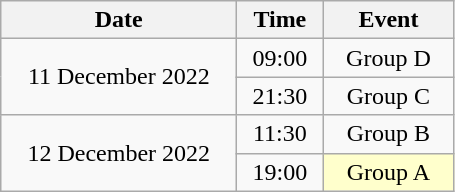<table class = "wikitable" style="text-align:center;">
<tr>
<th width=150>Date</th>
<th width=50>Time</th>
<th width=80>Event</th>
</tr>
<tr>
<td rowspan=2>11 December 2022</td>
<td>09:00</td>
<td>Group D</td>
</tr>
<tr>
<td>21:30</td>
<td>Group C</td>
</tr>
<tr>
<td rowspan=2>12 December 2022</td>
<td>11:30</td>
<td>Group B</td>
</tr>
<tr>
<td>19:00</td>
<td bgcolor=ffffcc>Group A</td>
</tr>
</table>
